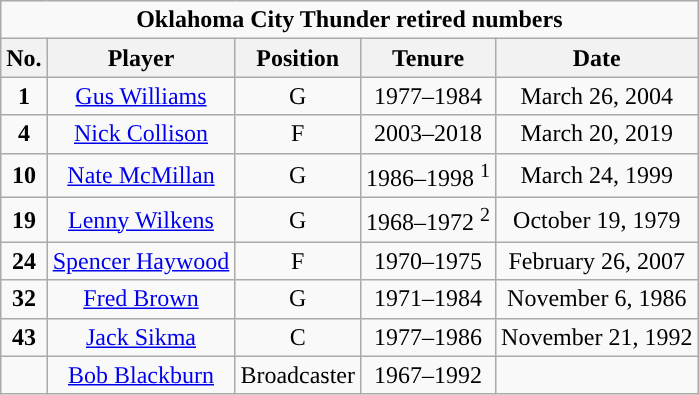<table class="wikitable sortable" style="text-align:center">
<tr>
<td colspan="5"><strong>Oklahoma City Thunder retired numbers</strong></td>
</tr>
<tr>
<th>No.</th>
<th>Player</th>
<th>Position</th>
<th>Tenure</th>
<th>Date</th>
</tr>
<tr>
<td><strong>1</strong></td>
<td><a href='#'>Gus Williams</a></td>
<td>G</td>
<td>1977–1984</td>
<td>March 26, 2004</td>
</tr>
<tr>
<td><strong>4</strong></td>
<td><a href='#'>Nick Collison</a></td>
<td>F</td>
<td>2003–2018</td>
<td>March 20, 2019</td>
</tr>
<tr>
<td><strong>10</strong></td>
<td><a href='#'>Nate McMillan</a></td>
<td>G</td>
<td>1986–1998 <sup>1</sup></td>
<td>March 24, 1999</td>
</tr>
<tr>
<td><strong>19</strong></td>
<td><a href='#'>Lenny Wilkens</a></td>
<td>G</td>
<td>1968–1972 <sup>2</sup></td>
<td>October 19, 1979</td>
</tr>
<tr>
<td><strong>24</strong></td>
<td><a href='#'>Spencer Haywood</a></td>
<td>F</td>
<td>1970–1975</td>
<td>February 26, 2007</td>
</tr>
<tr>
<td><strong>32</strong></td>
<td><a href='#'>Fred Brown</a></td>
<td>G</td>
<td>1971–1984</td>
<td>November 6, 1986</td>
</tr>
<tr>
<td><strong>43</strong></td>
<td><a href='#'>Jack Sikma</a></td>
<td>C</td>
<td>1977–1986</td>
<td>November 21, 1992</td>
</tr>
<tr>
<td></td>
<td><a href='#'>Bob Blackburn</a></td>
<td>Broadcaster</td>
<td>1967–1992</td>
<td></td>
</tr>
</table>
